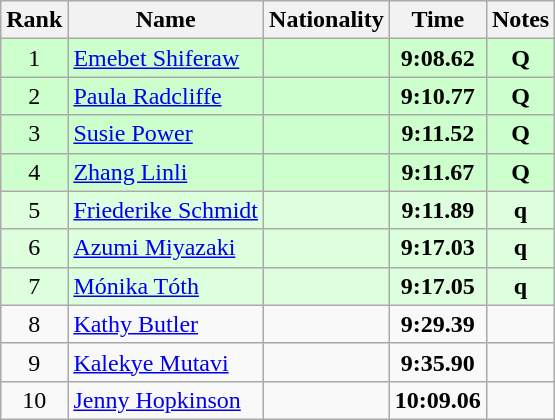<table class="wikitable sortable" style="text-align:center">
<tr>
<th>Rank</th>
<th>Name</th>
<th>Nationality</th>
<th>Time</th>
<th>Notes</th>
</tr>
<tr bgcolor=ccffcc>
<td>1</td>
<td align=left><a href='#'>Emebet Shiferaw</a></td>
<td align=left></td>
<td><strong>9:08.62</strong></td>
<td><strong>Q</strong></td>
</tr>
<tr bgcolor=ccffcc>
<td>2</td>
<td align=left><a href='#'>Paula Radcliffe</a></td>
<td align=left></td>
<td><strong>9:10.77</strong></td>
<td><strong>Q</strong></td>
</tr>
<tr bgcolor=ccffcc>
<td>3</td>
<td align=left><a href='#'>Susie Power</a></td>
<td align=left></td>
<td><strong>9:11.52</strong></td>
<td><strong>Q</strong></td>
</tr>
<tr bgcolor=ccffcc>
<td>4</td>
<td align=left><a href='#'>Zhang Linli</a></td>
<td align=left></td>
<td><strong>9:11.67</strong></td>
<td><strong>Q</strong></td>
</tr>
<tr bgcolor=ddffdd>
<td>5</td>
<td align=left><a href='#'>Friederike Schmidt</a></td>
<td align=left></td>
<td><strong>9:11.89</strong></td>
<td><strong>q</strong></td>
</tr>
<tr bgcolor=ddffdd>
<td>6</td>
<td align=left><a href='#'>Azumi Miyazaki</a></td>
<td align=left></td>
<td><strong>9:17.03</strong></td>
<td><strong>q</strong></td>
</tr>
<tr bgcolor=ddffdd>
<td>7</td>
<td align=left><a href='#'>Mónika Tóth</a></td>
<td align=left></td>
<td><strong>9:17.05</strong></td>
<td><strong>q</strong></td>
</tr>
<tr>
<td>8</td>
<td align=left><a href='#'>Kathy Butler</a></td>
<td align=left></td>
<td><strong>9:29.39</strong></td>
<td></td>
</tr>
<tr>
<td>9</td>
<td align=left><a href='#'>Kalekye Mutavi</a></td>
<td align=left></td>
<td><strong>9:35.90</strong></td>
<td></td>
</tr>
<tr>
<td>10</td>
<td align=left><a href='#'>Jenny Hopkinson</a></td>
<td align=left></td>
<td><strong>10:09.06</strong></td>
<td></td>
</tr>
</table>
